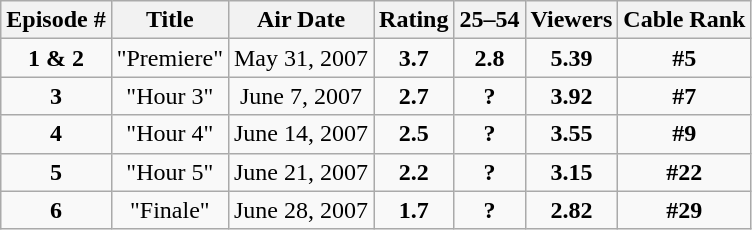<table class="wikitable" style="text-align: center">
<tr>
<th>Episode #</th>
<th>Title</th>
<th>Air Date</th>
<th>Rating</th>
<th>25–54</th>
<th>Viewers</th>
<th>Cable Rank</th>
</tr>
<tr>
<td><strong>1 & 2</strong></td>
<td>"Premiere"</td>
<td>May 31, 2007</td>
<td><strong>3.7</strong></td>
<td><strong>2.8</strong></td>
<td><strong>5.39</strong></td>
<td><strong>#5</strong></td>
</tr>
<tr>
<td><strong>3</strong></td>
<td>"Hour 3"</td>
<td>June 7, 2007</td>
<td><strong>2.7</strong></td>
<td><strong>?</strong></td>
<td><strong>3.92</strong></td>
<td><strong>#7</strong></td>
</tr>
<tr>
<td><strong>4</strong></td>
<td>"Hour 4"</td>
<td>June 14, 2007</td>
<td><strong>2.5</strong></td>
<td><strong>?</strong></td>
<td><strong>3.55</strong></td>
<td><strong>#9</strong></td>
</tr>
<tr>
<td><strong>5</strong></td>
<td>"Hour 5"</td>
<td>June 21, 2007</td>
<td><strong>2.2</strong></td>
<td><strong>?</strong></td>
<td><strong>3.15</strong></td>
<td><strong>#22</strong></td>
</tr>
<tr>
<td><strong>6</strong></td>
<td>"Finale"</td>
<td>June 28, 2007</td>
<td><strong>1.7</strong></td>
<td><strong>?</strong></td>
<td><strong>2.82</strong></td>
<td><strong>#29</strong></td>
</tr>
</table>
